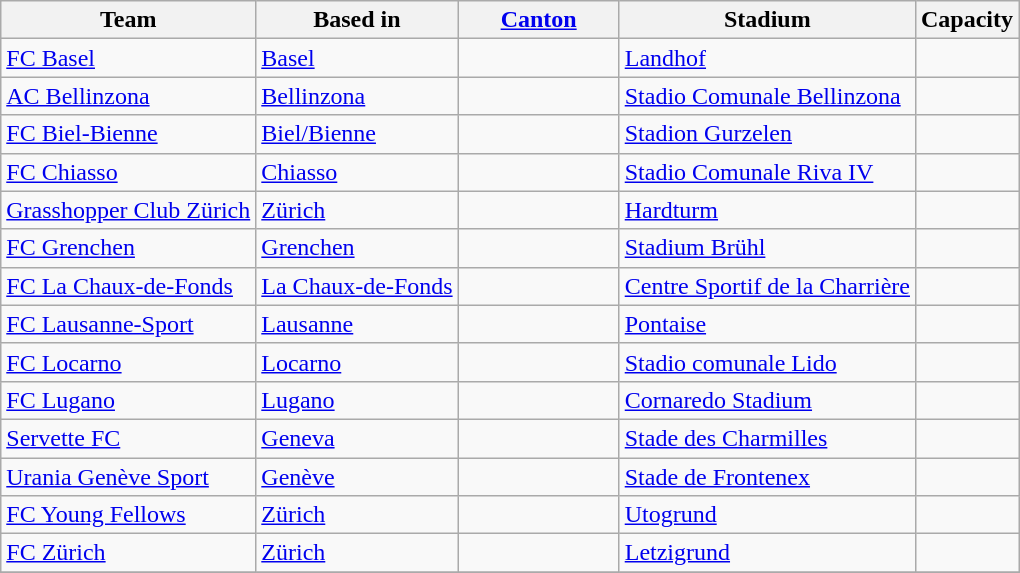<table class="wikitable sortable" style="text-align: left;">
<tr>
<th>Team</th>
<th>Based in</th>
<th width="100"><a href='#'>Canton</a></th>
<th>Stadium</th>
<th>Capacity</th>
</tr>
<tr>
<td><a href='#'>FC Basel</a></td>
<td><a href='#'>Basel</a></td>
<td></td>
<td><a href='#'>Landhof</a></td>
<td></td>
</tr>
<tr>
<td><a href='#'>AC Bellinzona</a></td>
<td><a href='#'>Bellinzona</a></td>
<td></td>
<td><a href='#'>Stadio Comunale Bellinzona</a></td>
<td></td>
</tr>
<tr>
<td><a href='#'>FC Biel-Bienne</a></td>
<td><a href='#'>Biel/Bienne</a></td>
<td></td>
<td><a href='#'>Stadion Gurzelen</a></td>
<td></td>
</tr>
<tr>
<td><a href='#'>FC Chiasso</a></td>
<td><a href='#'>Chiasso</a></td>
<td></td>
<td><a href='#'>Stadio Comunale Riva IV</a></td>
<td></td>
</tr>
<tr>
<td><a href='#'>Grasshopper Club Zürich</a></td>
<td><a href='#'>Zürich</a></td>
<td></td>
<td><a href='#'>Hardturm</a></td>
<td></td>
</tr>
<tr>
<td><a href='#'>FC Grenchen</a></td>
<td><a href='#'>Grenchen</a></td>
<td></td>
<td><a href='#'>Stadium Brühl</a></td>
<td></td>
</tr>
<tr>
<td><a href='#'>FC La Chaux-de-Fonds</a></td>
<td><a href='#'>La Chaux-de-Fonds</a></td>
<td></td>
<td><a href='#'>Centre Sportif de la Charrière</a></td>
<td></td>
</tr>
<tr>
<td><a href='#'>FC Lausanne-Sport</a></td>
<td><a href='#'>Lausanne</a></td>
<td></td>
<td><a href='#'>Pontaise</a></td>
<td></td>
</tr>
<tr>
<td><a href='#'>FC Locarno</a></td>
<td><a href='#'>Locarno</a></td>
<td></td>
<td><a href='#'>Stadio comunale Lido</a></td>
<td></td>
</tr>
<tr>
<td><a href='#'>FC Lugano</a></td>
<td><a href='#'>Lugano</a></td>
<td></td>
<td><a href='#'>Cornaredo Stadium</a></td>
<td></td>
</tr>
<tr>
<td><a href='#'>Servette FC</a></td>
<td><a href='#'>Geneva</a></td>
<td></td>
<td><a href='#'>Stade des Charmilles</a></td>
<td></td>
</tr>
<tr>
<td><a href='#'>Urania Genève Sport</a></td>
<td><a href='#'>Genève</a></td>
<td></td>
<td><a href='#'>Stade de Frontenex</a></td>
<td></td>
</tr>
<tr>
<td><a href='#'>FC Young Fellows</a></td>
<td><a href='#'>Zürich</a></td>
<td></td>
<td><a href='#'>Utogrund</a></td>
<td></td>
</tr>
<tr>
<td><a href='#'>FC Zürich</a></td>
<td><a href='#'>Zürich</a></td>
<td></td>
<td><a href='#'>Letzigrund</a></td>
<td></td>
</tr>
<tr>
</tr>
</table>
